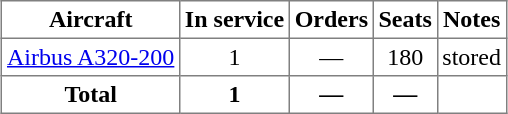<table class="toccolours" border="1" cellpadding="3" style="margin:1em auto; border-collapse:collapse;text-align:center">
<tr>
<th>Aircraft</th>
<th>In service</th>
<th>Orders</th>
<th>Seats</th>
<th>Notes</th>
</tr>
<tr>
<td><a href='#'>Airbus A320-200</a></td>
<td>1</td>
<td>—</td>
<td>180</td>
<td>stored</td>
</tr>
<tr>
<th>Total</th>
<th>1</th>
<th>—</th>
<th>—</th>
<th colspan="4"></th>
</tr>
</table>
